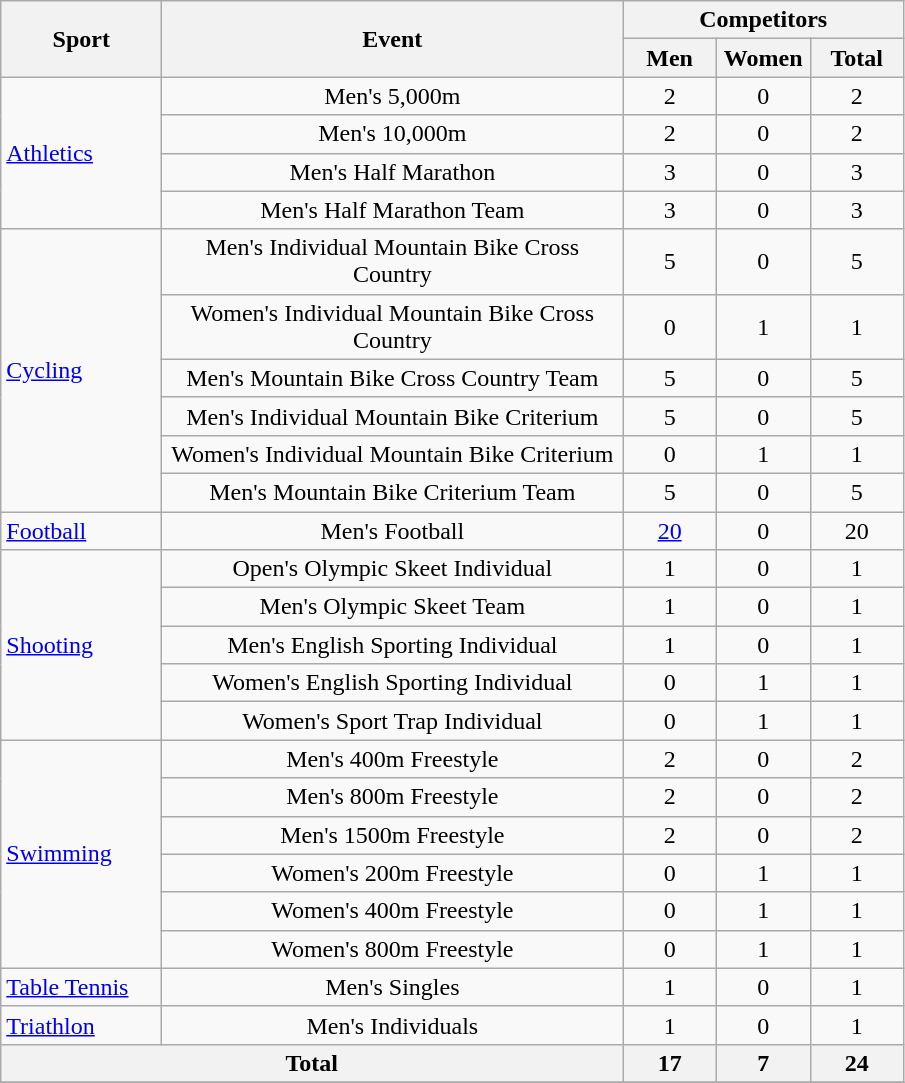<table class="wikitable sortable" style="text-align:center;">
<tr>
<th rowspan=2; width=100>Sport</th>
<th rowspan=2; width=300>Event</th>
<th colspan=3; width=165>Competitors</th>
</tr>
<tr>
<th width=55>Men</th>
<th width=55>Women</th>
<th width=55>Total</th>
</tr>
<tr>
<td rowspan=4; align=left><a href='#'>Athletics</a></td>
<td>Men's 5,000m</td>
<td>2</td>
<td>0</td>
<td>2</td>
</tr>
<tr>
<td>Men's 10,000m</td>
<td>2</td>
<td>0</td>
<td>2</td>
</tr>
<tr>
<td>Men's Half Marathon</td>
<td>3</td>
<td>0</td>
<td>3</td>
</tr>
<tr>
<td>Men's Half Marathon Team</td>
<td>3</td>
<td>0</td>
<td>3</td>
</tr>
<tr>
<td rowspan=6; align=left><a href='#'>Cycling</a></td>
<td>Men's Individual Mountain Bike Cross Country</td>
<td>5</td>
<td>0</td>
<td>5</td>
</tr>
<tr>
<td>Women's Individual Mountain Bike Cross Country</td>
<td>0</td>
<td>1</td>
<td>1</td>
</tr>
<tr>
<td>Men's Mountain Bike Cross Country Team</td>
<td>5</td>
<td>0</td>
<td>5</td>
</tr>
<tr>
<td>Men's Individual Mountain Bike Criterium</td>
<td>5</td>
<td>0</td>
<td>5</td>
</tr>
<tr>
<td>Women's Individual Mountain Bike Criterium</td>
<td>0</td>
<td>1</td>
<td>1</td>
</tr>
<tr>
<td>Men's Mountain Bike Criterium Team</td>
<td>5</td>
<td>0</td>
<td>5</td>
</tr>
<tr>
<td align=left><a href='#'>Football</a></td>
<td>Men's Football</td>
<td><a href='#'>20</a></td>
<td>0</td>
<td>20</td>
</tr>
<tr>
<td rowspan=5; align=left><a href='#'>Shooting</a></td>
<td>Open's Olympic Skeet Individual</td>
<td>1</td>
<td>0</td>
<td>1</td>
</tr>
<tr>
<td>Men's Olympic Skeet Team</td>
<td>1</td>
<td>0</td>
<td>1</td>
</tr>
<tr>
<td>Men's English Sporting Individual</td>
<td>1</td>
<td>0</td>
<td>1</td>
</tr>
<tr>
<td>Women's English Sporting Individual</td>
<td>0</td>
<td>1</td>
<td>1</td>
</tr>
<tr>
<td>Women's Sport Trap Individual</td>
<td>0</td>
<td>1</td>
<td>1</td>
</tr>
<tr>
<td rowspan=6; align=left><a href='#'>Swimming</a></td>
<td>Men's 400m Freestyle</td>
<td>2</td>
<td>0</td>
<td>2</td>
</tr>
<tr>
<td>Men's 800m Freestyle</td>
<td>2</td>
<td>0</td>
<td>2</td>
</tr>
<tr>
<td>Men's 1500m Freestyle</td>
<td>2</td>
<td>0</td>
<td>2</td>
</tr>
<tr>
<td>Women's 200m Freestyle</td>
<td>0</td>
<td>1</td>
<td>1</td>
</tr>
<tr>
<td>Women's 400m Freestyle</td>
<td>0</td>
<td>1</td>
<td>1</td>
</tr>
<tr>
<td>Women's 800m Freestyle</td>
<td>0</td>
<td>1</td>
<td>1</td>
</tr>
<tr>
<td align=left><a href='#'>Table Tennis</a></td>
<td>Men's Singles</td>
<td>1</td>
<td>0</td>
<td>1</td>
</tr>
<tr>
<td align=left><a href='#'>Triathlon</a></td>
<td>Men's Individuals</td>
<td>1</td>
<td>0</td>
<td>1</td>
</tr>
<tr>
<th colspan=2>Total</th>
<th>17</th>
<th>7</th>
<th>24</th>
</tr>
<tr>
</tr>
</table>
